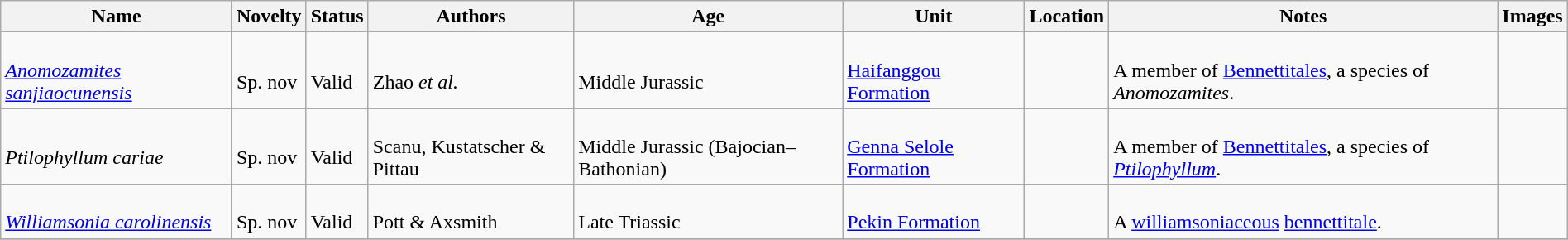<table class="wikitable sortable" align="center" width="100%">
<tr>
<th>Name</th>
<th>Novelty</th>
<th>Status</th>
<th>Authors</th>
<th>Age</th>
<th>Unit</th>
<th>Location</th>
<th>Notes</th>
<th>Images</th>
</tr>
<tr>
<td><br><em><a href='#'>Anomozamites sanjiaocunensis</a></em></td>
<td><br>Sp. nov</td>
<td><br>Valid</td>
<td><br>Zhao <em>et al.</em></td>
<td><br>Middle Jurassic</td>
<td><br><a href='#'>Haifanggou Formation</a></td>
<td><br></td>
<td><br>A member of <a href='#'>Bennettitales</a>, a species of <em>Anomozamites</em>.</td>
<td></td>
</tr>
<tr>
<td><br><em>Ptilophyllum cariae</em></td>
<td><br>Sp. nov</td>
<td><br>Valid</td>
<td><br>Scanu, Kustatscher & Pittau</td>
<td><br>Middle Jurassic (Bajocian–Bathonian)</td>
<td><br><a href='#'>Genna Selole Formation</a></td>
<td><br></td>
<td><br>A member of <a href='#'>Bennettitales</a>, a species of <em><a href='#'>Ptilophyllum</a></em>.</td>
<td></td>
</tr>
<tr>
<td><br><em><a href='#'>Williamsonia carolinensis</a></em></td>
<td><br>Sp. nov</td>
<td><br>Valid</td>
<td><br>Pott & Axsmith</td>
<td><br>Late Triassic</td>
<td><br><a href='#'>Pekin Formation</a></td>
<td><br></td>
<td><br>A <a href='#'>williamsoniaceous</a> <a href='#'>bennettitale</a>.</td>
<td></td>
</tr>
<tr>
</tr>
</table>
